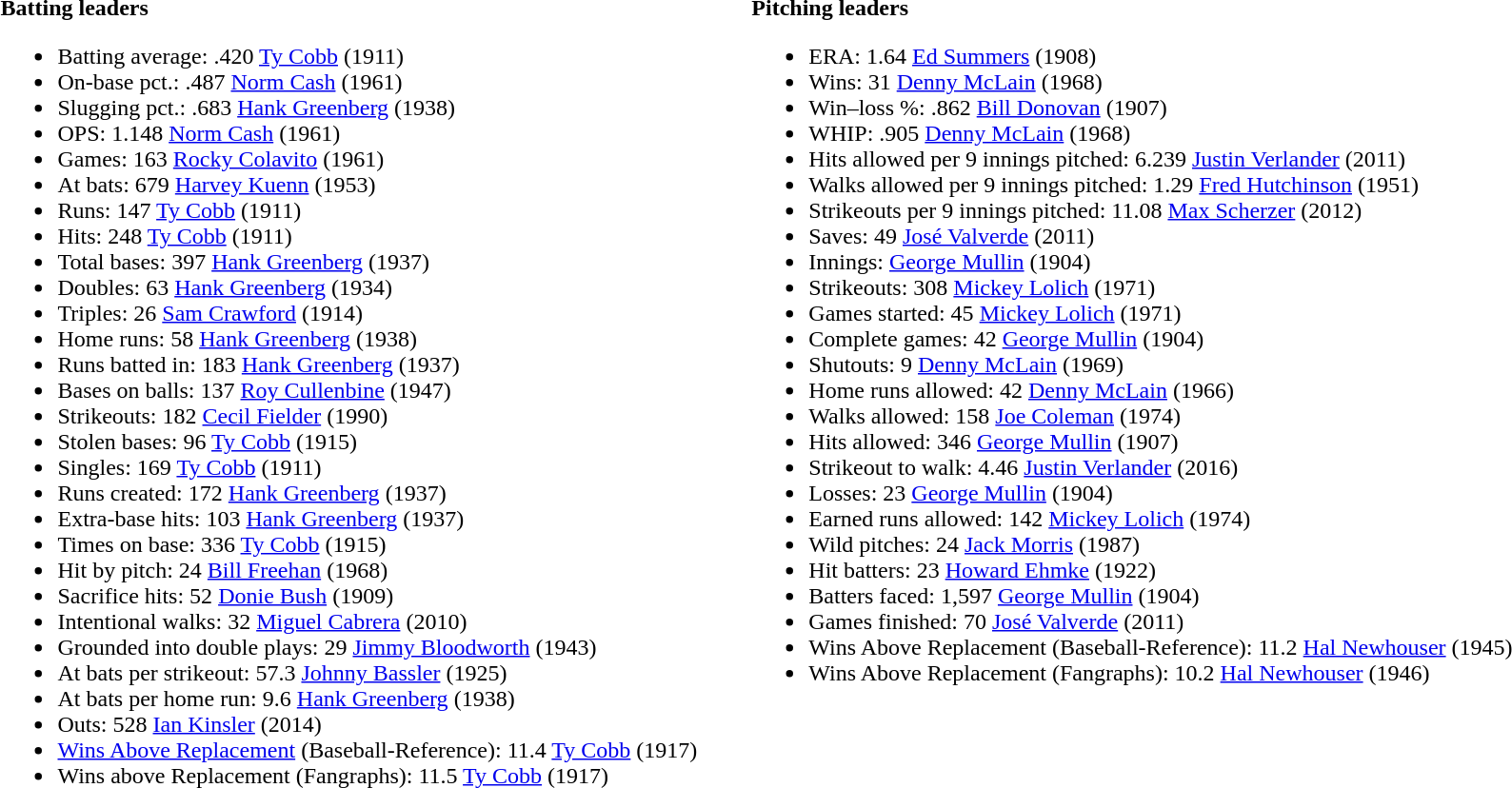<table>
<tr>
<td valign="top"><br><strong>Batting leaders</strong><ul><li>Batting average: .420 <a href='#'>Ty Cobb</a> (1911)</li><li>On-base pct.: .487 <a href='#'>Norm Cash</a> (1961)</li><li>Slugging pct.: .683 <a href='#'>Hank Greenberg</a> (1938)</li><li>OPS:  1.148 <a href='#'>Norm Cash</a> (1961)</li><li>Games: 163 <a href='#'>Rocky Colavito</a> (1961)</li><li>At bats: 679 <a href='#'>Harvey Kuenn</a> (1953)</li><li>Runs: 147 <a href='#'>Ty Cobb</a> (1911)</li><li>Hits: 248 <a href='#'>Ty Cobb</a> (1911)</li><li>Total bases: 397 <a href='#'>Hank Greenberg</a> (1937)</li><li>Doubles: 63 <a href='#'>Hank Greenberg</a> (1934)</li><li>Triples: 26 <a href='#'>Sam Crawford</a> (1914)</li><li>Home runs: 58 <a href='#'>Hank Greenberg</a> (1938)</li><li>Runs batted in: 183 <a href='#'>Hank Greenberg</a> (1937)</li><li>Bases on balls: 137 <a href='#'>Roy Cullenbine</a> (1947)</li><li>Strikeouts: 182 <a href='#'>Cecil Fielder</a> (1990)</li><li>Stolen bases: 96 <a href='#'>Ty Cobb</a> (1915)</li><li>Singles: 169 <a href='#'>Ty Cobb</a> (1911)</li><li>Runs created: 172 <a href='#'>Hank Greenberg</a> (1937)</li><li>Extra-base hits: 103 <a href='#'>Hank Greenberg</a> (1937)</li><li>Times on base: 336 <a href='#'>Ty Cobb</a> (1915)</li><li>Hit by pitch: 24 <a href='#'>Bill Freehan</a> (1968)</li><li>Sacrifice hits: 52 <a href='#'>Donie Bush</a> (1909)</li><li>Intentional walks: 32 <a href='#'>Miguel Cabrera</a> (2010)</li><li>Grounded into double plays: 29 <a href='#'>Jimmy Bloodworth</a> (1943)</li><li>At bats per strikeout: 57.3 <a href='#'>Johnny Bassler</a> (1925)</li><li>At bats per home run: 9.6 <a href='#'>Hank Greenberg</a> (1938)</li><li>Outs: 528 <a href='#'>Ian Kinsler</a> (2014)</li><li><a href='#'>Wins Above Replacement</a> (Baseball-Reference):  11.4 <a href='#'>Ty Cobb</a> (1917)</li><li>Wins above Replacement (Fangraphs): 11.5 <a href='#'>Ty Cobb</a> (1917)</li></ul></td>
<td width="30"></td>
<td valign="top"><br><strong>Pitching leaders</strong><ul><li>ERA: 1.64 <a href='#'>Ed Summers</a> (1908)</li><li>Wins: 31 <a href='#'>Denny McLain</a> (1968)</li><li>Win–loss %: .862 <a href='#'>Bill Donovan</a> (1907)</li><li>WHIP: .905 <a href='#'>Denny McLain</a> (1968)</li><li>Hits allowed per 9 innings pitched: 6.239 <a href='#'>Justin Verlander</a> (2011)</li><li>Walks allowed per 9 innings pitched: 1.29 <a href='#'>Fred Hutchinson</a> (1951)</li><li>Strikeouts per 9 innings pitched:  11.08 <a href='#'>Max Scherzer</a> (2012)</li><li>Saves: 49 <a href='#'>José Valverde</a> (2011)</li><li>Innings:  <a href='#'>George Mullin</a> (1904)</li><li>Strikeouts: 308 <a href='#'>Mickey Lolich</a> (1971)</li><li>Games started: 45 <a href='#'>Mickey Lolich</a> (1971)</li><li>Complete games: 42 <a href='#'>George Mullin</a> (1904)</li><li>Shutouts: 9 <a href='#'>Denny McLain</a> (1969)</li><li>Home runs allowed: 42 <a href='#'>Denny McLain</a> (1966)</li><li>Walks allowed: 158 <a href='#'>Joe Coleman</a> (1974)</li><li>Hits allowed: 346 <a href='#'>George Mullin</a> (1907)</li><li>Strikeout to walk: 4.46 <a href='#'>Justin Verlander</a> (2016)</li><li>Losses: 23 <a href='#'>George Mullin</a> (1904)</li><li>Earned runs allowed: 142 <a href='#'>Mickey Lolich</a> (1974)</li><li>Wild pitches: 24 <a href='#'>Jack Morris</a> (1987)</li><li>Hit batters: 23 <a href='#'>Howard Ehmke</a> (1922)</li><li>Batters faced: 1,597 <a href='#'>George Mullin</a> (1904)</li><li>Games finished: 70 <a href='#'>José Valverde</a> (2011)</li><li>Wins Above Replacement (Baseball-Reference): 11.2 <a href='#'>Hal Newhouser</a> (1945)</li><li>Wins Above Replacement (Fangraphs): 10.2 <a href='#'>Hal Newhouser</a> (1946)</li></ul></td>
</tr>
</table>
